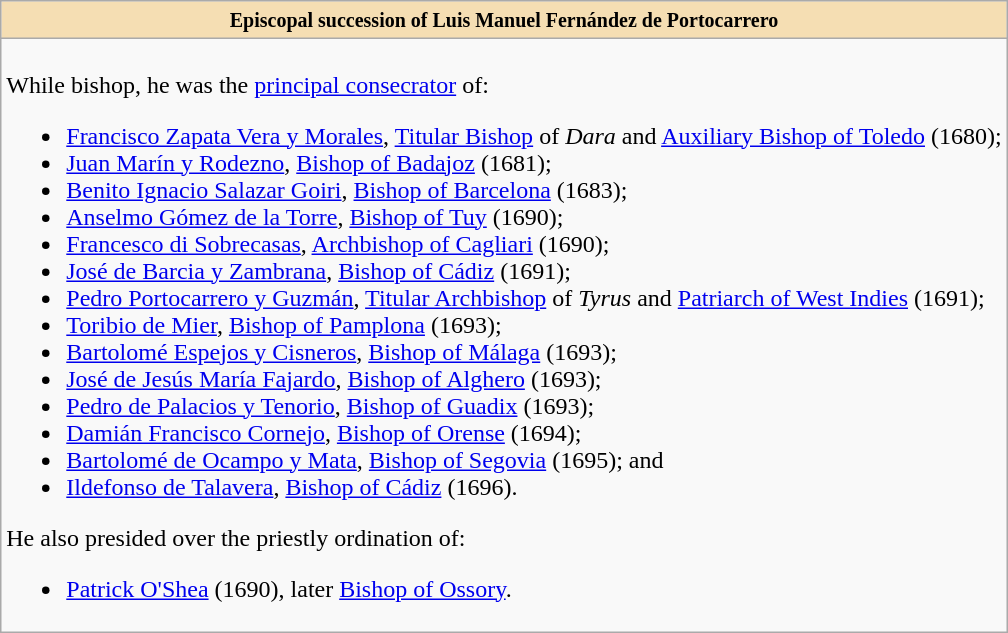<table role="presentation" class="wikitable mw-collapsible mw-collapsed"|>
<tr>
<th style="background:#F5DEB3"><small>Episcopal succession of Luis Manuel Fernández de Portocarrero</small></th>
</tr>
<tr>
<td><br>While bishop, he was the <a href='#'>principal consecrator</a> of:<ul><li><a href='#'>Francisco Zapata Vera y Morales</a>, <a href='#'>Titular Bishop</a> of <em>Dara</em> and <a href='#'>Auxiliary Bishop of Toledo</a> (1680);</li><li><a href='#'>Juan Marín y Rodezno</a>, <a href='#'>Bishop of Badajoz</a> (1681);</li><li><a href='#'>Benito Ignacio Salazar Goiri</a>, <a href='#'>Bishop of Barcelona</a> (1683);</li><li><a href='#'>Anselmo Gómez de la Torre</a>, <a href='#'>Bishop of Tuy</a> (1690);</li><li><a href='#'>Francesco di Sobrecasas</a>, <a href='#'>Archbishop of Cagliari</a> (1690);</li><li><a href='#'>José de Barcia y Zambrana</a>, <a href='#'>Bishop of Cádiz</a> (1691);</li><li><a href='#'>Pedro Portocarrero y Guzmán</a>, <a href='#'>Titular Archbishop</a> of <em>Tyrus</em> and <a href='#'>Patriarch of West Indies</a> (1691);</li><li><a href='#'>Toribio de Mier</a>, <a href='#'>Bishop of Pamplona</a> (1693);</li><li><a href='#'>Bartolomé Espejos y Cisneros</a>, <a href='#'>Bishop of Málaga</a> (1693);</li><li><a href='#'>José de Jesús María Fajardo</a>, <a href='#'>Bishop of Alghero</a> (1693);</li><li><a href='#'>Pedro de Palacios y Tenorio</a>, <a href='#'>Bishop of Guadix</a> (1693);</li><li><a href='#'>Damián Francisco Cornejo</a>, <a href='#'>Bishop of Orense</a> (1694);</li><li><a href='#'>Bartolomé de Ocampo y Mata</a>, <a href='#'>Bishop of Segovia</a> (1695); and</li><li><a href='#'>Ildefonso de Talavera</a>, <a href='#'>Bishop of Cádiz</a> (1696).</li></ul>He also presided over the priestly ordination of:<ul><li><a href='#'>Patrick O'Shea</a> (1690), later <a href='#'>Bishop of Ossory</a>.</li></ul></td>
</tr>
</table>
